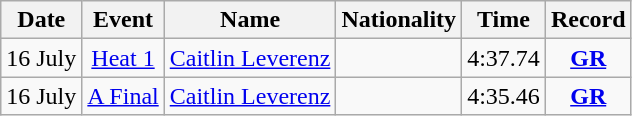<table class="wikitable" style=text-align:center>
<tr>
<th>Date</th>
<th>Event</th>
<th>Name</th>
<th>Nationality</th>
<th>Time</th>
<th>Record</th>
</tr>
<tr>
<td>16 July</td>
<td><a href='#'>Heat 1</a></td>
<td align=left><a href='#'>Caitlin Leverenz</a></td>
<td align=left></td>
<td>4:37.74</td>
<td><strong><a href='#'>GR</a></strong></td>
</tr>
<tr>
<td>16 July</td>
<td><a href='#'>A Final</a></td>
<td align=left><a href='#'>Caitlin Leverenz</a></td>
<td align=left></td>
<td>4:35.46</td>
<td><strong><a href='#'>GR</a></strong></td>
</tr>
</table>
